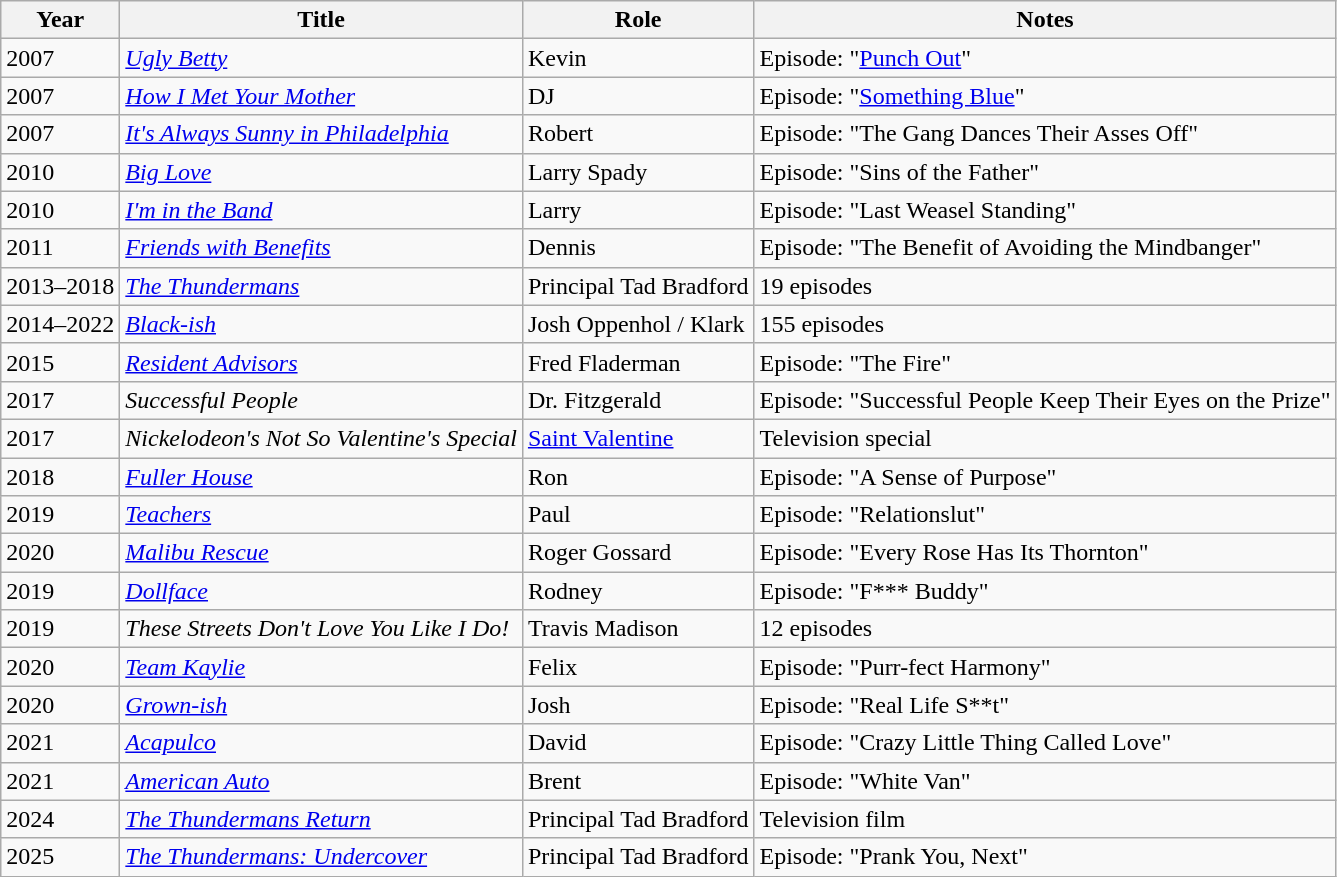<table class="wikitable sortable">
<tr>
<th>Year</th>
<th>Title</th>
<th>Role</th>
<th>Notes</th>
</tr>
<tr>
<td>2007</td>
<td><em><a href='#'>Ugly Betty</a></em></td>
<td>Kevin</td>
<td>Episode: "<a href='#'>Punch Out</a>"</td>
</tr>
<tr>
<td>2007</td>
<td><em><a href='#'>How I Met Your Mother</a></em></td>
<td>DJ</td>
<td>Episode: "<a href='#'>Something Blue</a>"</td>
</tr>
<tr>
<td>2007</td>
<td><em><a href='#'>It's Always Sunny in Philadelphia</a></em></td>
<td>Robert</td>
<td>Episode: "The Gang Dances Their Asses Off"</td>
</tr>
<tr>
<td>2010</td>
<td><em><a href='#'>Big Love</a></em></td>
<td>Larry Spady</td>
<td>Episode: "Sins of the Father"</td>
</tr>
<tr>
<td>2010</td>
<td><em><a href='#'>I'm in the Band</a></em></td>
<td>Larry</td>
<td>Episode: "Last Weasel Standing"</td>
</tr>
<tr>
<td>2011</td>
<td><em><a href='#'>Friends with Benefits</a></em></td>
<td>Dennis</td>
<td>Episode: "The Benefit of Avoiding the Mindbanger"</td>
</tr>
<tr>
<td>2013–2018</td>
<td><em><a href='#'>The Thundermans</a></em></td>
<td>Principal Tad Bradford</td>
<td>19 episodes</td>
</tr>
<tr>
<td>2014–2022</td>
<td><em><a href='#'>Black-ish</a></em></td>
<td>Josh Oppenhol / Klark</td>
<td>155 episodes</td>
</tr>
<tr>
<td>2015</td>
<td><em><a href='#'>Resident Advisors</a></em></td>
<td>Fred Fladerman</td>
<td>Episode: "The Fire"</td>
</tr>
<tr>
<td>2017</td>
<td><em>Successful People</em></td>
<td>Dr. Fitzgerald</td>
<td>Episode: "Successful People Keep Their Eyes on the Prize"</td>
</tr>
<tr>
<td>2017</td>
<td><em>Nickelodeon's Not So Valentine's Special</em></td>
<td><a href='#'>Saint Valentine</a></td>
<td>Television special</td>
</tr>
<tr>
<td>2018</td>
<td><em><a href='#'>Fuller House</a></em></td>
<td>Ron</td>
<td>Episode: "A Sense of Purpose"</td>
</tr>
<tr>
<td>2019</td>
<td><em><a href='#'>Teachers</a></em></td>
<td>Paul</td>
<td>Episode: "Relationslut"</td>
</tr>
<tr>
<td>2020</td>
<td><em><a href='#'>Malibu Rescue</a></em></td>
<td>Roger Gossard</td>
<td>Episode: "Every Rose Has Its Thornton"</td>
</tr>
<tr>
<td>2019</td>
<td><em><a href='#'>Dollface</a></em></td>
<td>Rodney</td>
<td>Episode: "F*** Buddy"</td>
</tr>
<tr>
<td>2019</td>
<td><em>These Streets Don't Love You Like I Do!</em></td>
<td>Travis Madison</td>
<td>12 episodes</td>
</tr>
<tr>
<td>2020</td>
<td><em><a href='#'>Team Kaylie</a></em></td>
<td>Felix</td>
<td>Episode: "Purr-fect Harmony"</td>
</tr>
<tr>
<td>2020</td>
<td><em><a href='#'>Grown-ish</a></em></td>
<td>Josh</td>
<td>Episode: "Real Life S**t"</td>
</tr>
<tr>
<td>2021</td>
<td><em><a href='#'>Acapulco</a></em></td>
<td>David</td>
<td>Episode: "Crazy Little Thing Called Love"</td>
</tr>
<tr>
<td>2021</td>
<td><em><a href='#'>American Auto</a></em></td>
<td>Brent</td>
<td>Episode: "White Van"</td>
</tr>
<tr>
<td>2024</td>
<td><em><a href='#'>The Thundermans Return</a></em></td>
<td>Principal Tad Bradford</td>
<td>Television film</td>
</tr>
<tr>
<td>2025</td>
<td><em><a href='#'>The Thundermans: Undercover</a></em></td>
<td>Principal Tad Bradford</td>
<td>Episode: "Prank You, Next"</td>
</tr>
</table>
